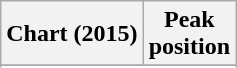<table class="wikitable sortable">
<tr>
<th>Chart (2015)</th>
<th>Peak<br>position</th>
</tr>
<tr>
</tr>
<tr>
</tr>
<tr>
</tr>
<tr>
</tr>
<tr>
</tr>
<tr>
</tr>
</table>
